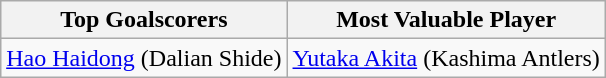<table class="wikitable" style="text-align: center; margin: 0 auto;">
<tr>
<th>Top Goalscorers</th>
<th>Most Valuable Player</th>
</tr>
<tr>
<td> <a href='#'>Hao Haidong</a> (Dalian Shide)</td>
<td> <a href='#'>Yutaka Akita</a> (Kashima Antlers)</td>
</tr>
</table>
